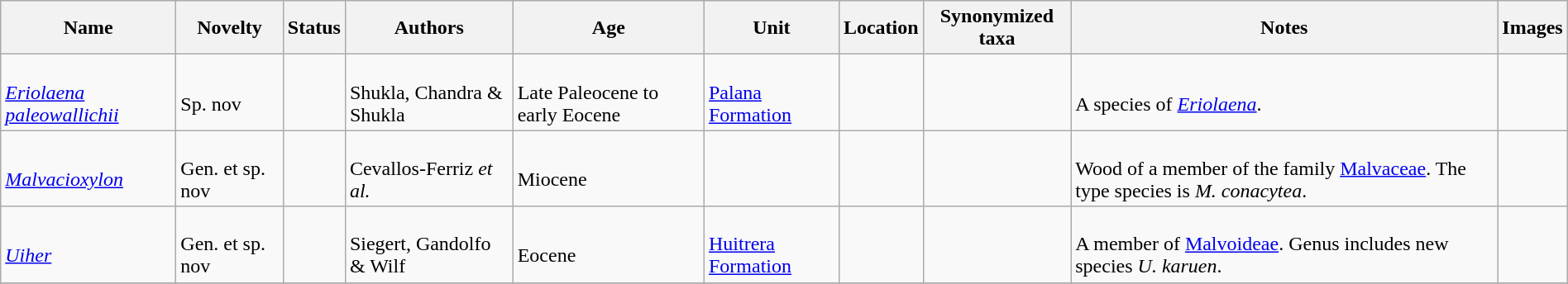<table class="wikitable sortable" align="center" width="100%">
<tr>
<th>Name</th>
<th>Novelty</th>
<th>Status</th>
<th>Authors</th>
<th>Age</th>
<th>Unit</th>
<th>Location</th>
<th>Synonymized taxa</th>
<th>Notes</th>
<th>Images</th>
</tr>
<tr>
<td><br><em><a href='#'>Eriolaena paleowallichii</a></em></td>
<td><br>Sp. nov</td>
<td></td>
<td><br>Shukla, Chandra & Shukla</td>
<td><br>Late Paleocene to early Eocene</td>
<td><br><a href='#'>Palana Formation</a></td>
<td><br></td>
<td></td>
<td><br>A species of <em><a href='#'>Eriolaena</a></em>.</td>
<td></td>
</tr>
<tr>
<td><br><em><a href='#'>Malvacioxylon</a></em></td>
<td><br>Gen. et sp. nov</td>
<td></td>
<td><br>Cevallos-Ferriz <em>et al.</em></td>
<td><br>Miocene</td>
<td></td>
<td><br></td>
<td></td>
<td><br>Wood of a member of the family <a href='#'>Malvaceae</a>. The type species is <em>M. conacytea</em>.</td>
<td></td>
</tr>
<tr>
<td><br><em><a href='#'>Uiher</a></em></td>
<td><br>Gen. et sp. nov</td>
<td></td>
<td><br>Siegert, Gandolfo & Wilf</td>
<td><br>Eocene</td>
<td><br><a href='#'>Huitrera Formation</a></td>
<td><br></td>
<td></td>
<td><br>A member of <a href='#'>Malvoideae</a>. Genus includes new species <em>U. karuen</em>.</td>
<td></td>
</tr>
<tr>
</tr>
</table>
